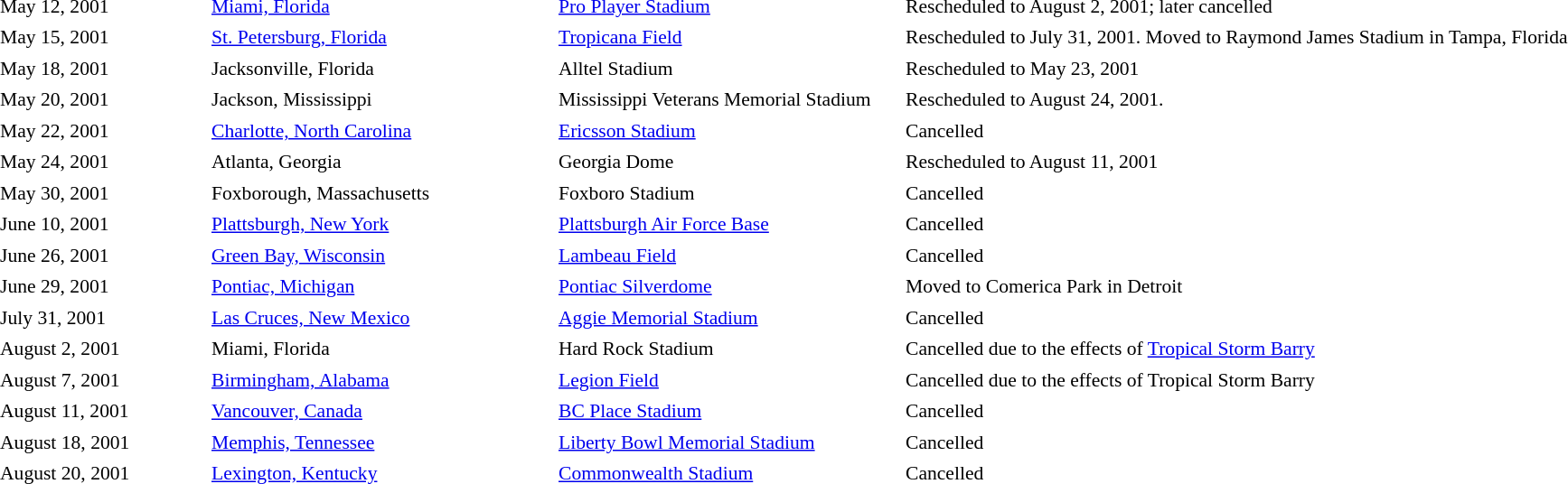<table cellpadding="2" style="border: 0px solid darkgray; font-size:90%" class="collapsible collapsed">
<tr>
<th width="150"></th>
<th width="250"></th>
<th width="250"></th>
<th width="550"></th>
</tr>
<tr border="0">
<td>May 12, 2001</td>
<td><a href='#'>Miami, Florida</a></td>
<td><a href='#'>Pro Player Stadium</a></td>
<td>Rescheduled to August 2, 2001; later cancelled</td>
</tr>
<tr>
<td>May 15, 2001</td>
<td><a href='#'>St. Petersburg, Florida</a></td>
<td><a href='#'>Tropicana Field</a></td>
<td>Rescheduled to July 31, 2001. Moved to Raymond James Stadium in Tampa, Florida</td>
</tr>
<tr>
<td>May 18, 2001</td>
<td>Jacksonville, Florida</td>
<td>Alltel Stadium</td>
<td>Rescheduled to May 23, 2001</td>
</tr>
<tr>
<td>May 20, 2001</td>
<td>Jackson, Mississippi</td>
<td>Mississippi Veterans Memorial Stadium</td>
<td>Rescheduled to August 24, 2001.</td>
</tr>
<tr>
<td>May 22, 2001</td>
<td><a href='#'>Charlotte, North Carolina</a></td>
<td><a href='#'>Ericsson Stadium</a></td>
<td>Cancelled</td>
</tr>
<tr>
<td>May 24, 2001</td>
<td>Atlanta, Georgia</td>
<td>Georgia Dome</td>
<td>Rescheduled to August 11, 2001</td>
</tr>
<tr>
<td>May 30, 2001</td>
<td>Foxborough, Massachusetts</td>
<td>Foxboro Stadium</td>
<td>Cancelled</td>
</tr>
<tr>
<td>June 10, 2001</td>
<td><a href='#'>Plattsburgh, New York</a></td>
<td><a href='#'>Plattsburgh Air Force Base</a></td>
<td>Cancelled</td>
</tr>
<tr>
<td>June 26, 2001</td>
<td><a href='#'>Green Bay, Wisconsin</a></td>
<td><a href='#'>Lambeau Field</a></td>
<td>Cancelled</td>
</tr>
<tr>
<td>June 29, 2001</td>
<td><a href='#'>Pontiac, Michigan</a></td>
<td><a href='#'>Pontiac Silverdome</a></td>
<td>Moved to Comerica Park in Detroit</td>
</tr>
<tr>
<td>July 31, 2001</td>
<td><a href='#'>Las Cruces, New Mexico</a></td>
<td><a href='#'>Aggie Memorial Stadium</a></td>
<td>Cancelled</td>
</tr>
<tr>
<td>August 2, 2001</td>
<td>Miami, Florida</td>
<td>Hard Rock Stadium</td>
<td>Cancelled due to the effects of <a href='#'>Tropical Storm Barry</a></td>
</tr>
<tr>
<td>August 7, 2001</td>
<td><a href='#'>Birmingham, Alabama</a></td>
<td><a href='#'>Legion Field</a></td>
<td>Cancelled due to the effects of Tropical Storm Barry</td>
</tr>
<tr>
<td>August 11, 2001</td>
<td><a href='#'>Vancouver, Canada</a></td>
<td><a href='#'>BC Place Stadium</a></td>
<td>Cancelled</td>
</tr>
<tr>
<td>August 18, 2001</td>
<td><a href='#'>Memphis, Tennessee</a></td>
<td><a href='#'>Liberty Bowl Memorial Stadium</a></td>
<td>Cancelled</td>
</tr>
<tr>
<td>August 20, 2001</td>
<td><a href='#'>Lexington, Kentucky</a></td>
<td><a href='#'>Commonwealth Stadium</a></td>
<td>Cancelled</td>
</tr>
<tr>
</tr>
</table>
